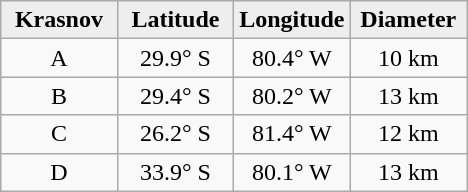<table class="wikitable">
<tr>
<th width="25%" style="background:#eeeeee;">Krasnov</th>
<th width="25%" style="background:#eeeeee;">Latitude</th>
<th width="25%" style="background:#eeeeee;">Longitude</th>
<th width="25%" style="background:#eeeeee;">Diameter</th>
</tr>
<tr>
<td align="center">A</td>
<td align="center">29.9° S</td>
<td align="center">80.4° W</td>
<td align="center">10 km</td>
</tr>
<tr>
<td align="center">B</td>
<td align="center">29.4° S</td>
<td align="center">80.2° W</td>
<td align="center">13 km</td>
</tr>
<tr>
<td align="center">C</td>
<td align="center">26.2° S</td>
<td align="center">81.4° W</td>
<td align="center">12 km</td>
</tr>
<tr>
<td align="center">D</td>
<td align="center">33.9° S</td>
<td align="center">80.1° W</td>
<td align="center">13 km</td>
</tr>
</table>
